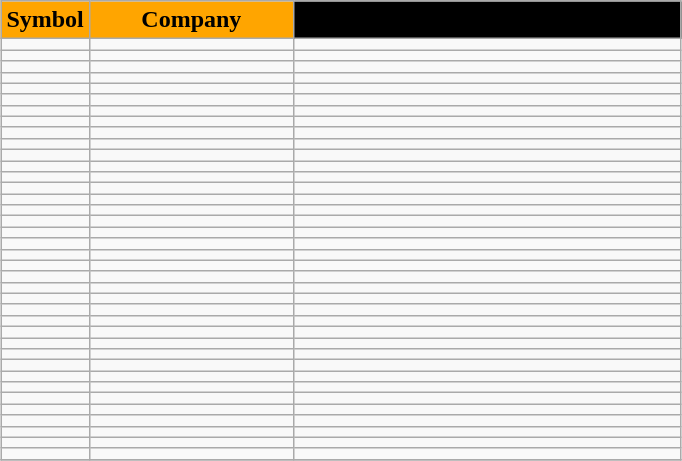<table class="wikitable" style="margin:1em auto;">
<tr>
<td width=13% align="center" bgcolor="#FFA500"><strong>Symbol</strong></td>
<td width=30% align="center" bgcolor="#FFA500"><strong>Company</strong></td>
<td align="center" bgcolor="#000000"><strong><span>Notes (Products)</span></strong></td>
</tr>
<tr>
<td></td>
<td></td>
<td></td>
</tr>
<tr>
<td></td>
<td></td>
<td></td>
</tr>
<tr>
<td></td>
<td></td>
<td></td>
</tr>
<tr>
<td></td>
<td></td>
<td></td>
</tr>
<tr>
<td></td>
<td></td>
<td></td>
</tr>
<tr>
<td></td>
<td></td>
<td></td>
</tr>
<tr>
<td></td>
<td></td>
<td></td>
</tr>
<tr>
<td></td>
<td></td>
<td></td>
</tr>
<tr>
<td></td>
<td></td>
<td></td>
</tr>
<tr>
<td></td>
<td></td>
<td></td>
</tr>
<tr>
<td></td>
<td></td>
<td></td>
</tr>
<tr>
<td></td>
<td></td>
<td></td>
</tr>
<tr>
<td></td>
<td></td>
<td></td>
</tr>
<tr>
<td></td>
<td></td>
<td></td>
</tr>
<tr>
<td></td>
<td></td>
<td></td>
</tr>
<tr>
<td></td>
<td></td>
<td></td>
</tr>
<tr>
<td></td>
<td></td>
<td></td>
</tr>
<tr>
<td></td>
<td></td>
<td></td>
</tr>
<tr>
<td></td>
<td></td>
<td></td>
</tr>
<tr>
<td></td>
<td></td>
<td></td>
</tr>
<tr>
<td></td>
<td></td>
<td></td>
</tr>
<tr>
<td></td>
<td></td>
<td></td>
</tr>
<tr>
<td></td>
<td></td>
<td></td>
</tr>
<tr>
<td></td>
<td></td>
<td></td>
</tr>
<tr>
<td></td>
<td></td>
<td></td>
</tr>
<tr>
<td></td>
<td></td>
<td></td>
</tr>
<tr>
<td></td>
<td></td>
<td></td>
</tr>
<tr>
<td></td>
<td></td>
<td></td>
</tr>
<tr>
<td></td>
<td></td>
<td></td>
</tr>
<tr>
<td></td>
<td></td>
<td></td>
</tr>
<tr>
<td></td>
<td></td>
<td></td>
</tr>
<tr>
<td></td>
<td></td>
<td></td>
</tr>
<tr>
<td></td>
<td></td>
<td></td>
</tr>
<tr>
<td></td>
<td></td>
<td></td>
</tr>
<tr>
<td></td>
<td></td>
<td></td>
</tr>
<tr>
<td></td>
<td></td>
<td></td>
</tr>
<tr>
<td></td>
<td></td>
<td></td>
</tr>
<tr>
<td></td>
<td></td>
<td></td>
</tr>
<tr>
</tr>
</table>
